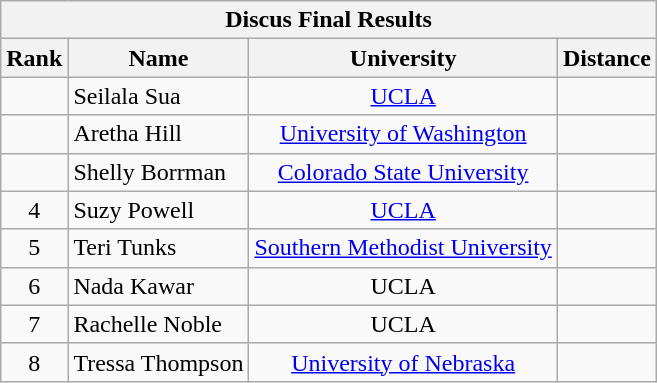<table class="wikitable sortable" style="text-align:center">
<tr>
<th colspan="4">Discus Final Results</th>
</tr>
<tr>
<th>Rank</th>
<th>Name</th>
<th>University</th>
<th>Distance</th>
</tr>
<tr>
<td></td>
<td align=left>Seilala Sua</td>
<td><a href='#'>UCLA</a></td>
<td></td>
</tr>
<tr>
<td></td>
<td align=left>Aretha Hill</td>
<td><a href='#'>University of Washington</a></td>
<td></td>
</tr>
<tr>
<td></td>
<td align=left>Shelly Borrman</td>
<td><a href='#'>Colorado State University</a></td>
<td></td>
</tr>
<tr>
<td>4</td>
<td align=left>Suzy Powell</td>
<td><a href='#'>UCLA</a></td>
<td></td>
</tr>
<tr>
<td>5</td>
<td align=left>Teri Tunks</td>
<td><a href='#'>Southern Methodist University</a></td>
<td></td>
</tr>
<tr>
<td>6</td>
<td align=left>Nada Kawar</td>
<td>UCLA</td>
<td></td>
</tr>
<tr>
<td>7</td>
<td align=left>Rachelle Noble</td>
<td>UCLA</td>
<td></td>
</tr>
<tr>
<td>8</td>
<td align=left>Tressa Thompson</td>
<td><a href='#'>University of Nebraska</a></td>
<td></td>
</tr>
</table>
